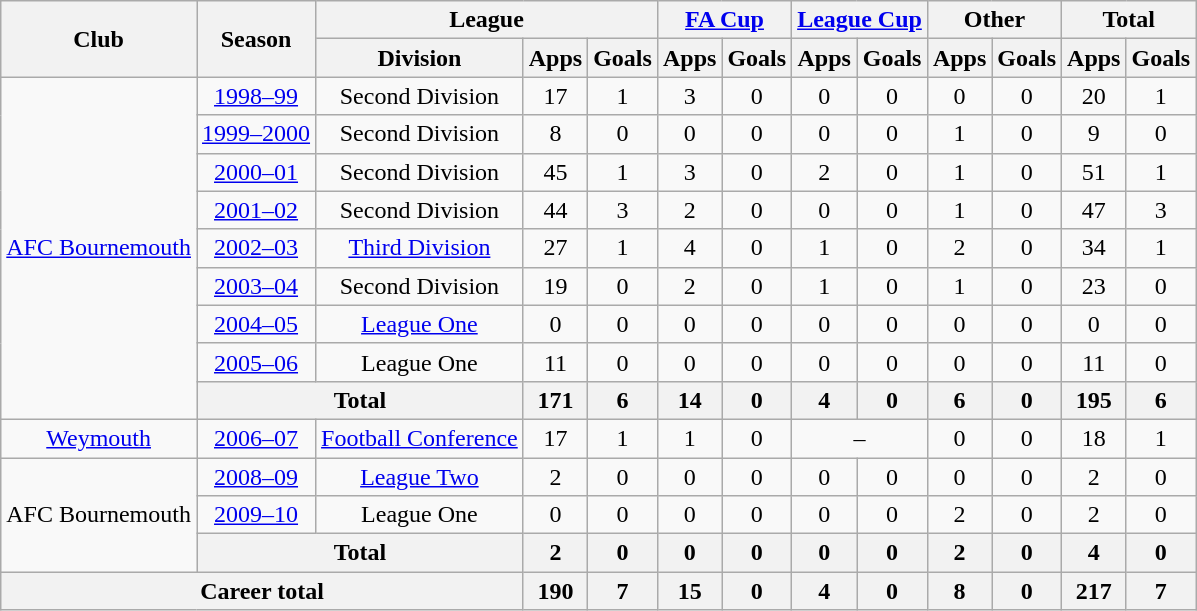<table class="wikitable" style="text-align:center">
<tr>
<th rowspan="2">Club</th>
<th rowspan="2">Season</th>
<th colspan="3">League</th>
<th colspan="2"><a href='#'>FA Cup</a></th>
<th colspan="2"><a href='#'>League Cup</a></th>
<th colspan="2">Other</th>
<th colspan="2">Total</th>
</tr>
<tr>
<th>Division</th>
<th>Apps</th>
<th>Goals</th>
<th>Apps</th>
<th>Goals</th>
<th>Apps</th>
<th>Goals</th>
<th>Apps</th>
<th>Goals</th>
<th>Apps</th>
<th>Goals</th>
</tr>
<tr>
<td rowspan="9"><a href='#'>AFC Bournemouth</a></td>
<td><a href='#'>1998–99</a></td>
<td>Second Division</td>
<td>17</td>
<td>1</td>
<td>3</td>
<td>0</td>
<td>0</td>
<td>0</td>
<td>0</td>
<td>0</td>
<td>20</td>
<td>1</td>
</tr>
<tr>
<td><a href='#'>1999–2000</a></td>
<td>Second Division</td>
<td>8</td>
<td>0</td>
<td>0</td>
<td>0</td>
<td>0</td>
<td>0</td>
<td>1</td>
<td>0</td>
<td>9</td>
<td>0</td>
</tr>
<tr>
<td><a href='#'>2000–01</a></td>
<td>Second Division</td>
<td>45</td>
<td>1</td>
<td>3</td>
<td>0</td>
<td>2</td>
<td>0</td>
<td>1</td>
<td>0</td>
<td>51</td>
<td>1</td>
</tr>
<tr>
<td><a href='#'>2001–02</a></td>
<td>Second Division</td>
<td>44</td>
<td>3</td>
<td>2</td>
<td>0</td>
<td>0</td>
<td>0</td>
<td>1</td>
<td>0</td>
<td>47</td>
<td>3</td>
</tr>
<tr>
<td><a href='#'>2002–03</a></td>
<td><a href='#'>Third Division</a></td>
<td>27</td>
<td>1</td>
<td>4</td>
<td>0</td>
<td>1</td>
<td>0</td>
<td>2</td>
<td>0</td>
<td>34</td>
<td>1</td>
</tr>
<tr>
<td><a href='#'>2003–04</a></td>
<td>Second Division</td>
<td>19</td>
<td>0</td>
<td>2</td>
<td>0</td>
<td>1</td>
<td>0</td>
<td>1</td>
<td>0</td>
<td>23</td>
<td>0</td>
</tr>
<tr>
<td><a href='#'>2004–05</a></td>
<td><a href='#'>League One</a></td>
<td>0</td>
<td>0</td>
<td>0</td>
<td>0</td>
<td>0</td>
<td>0</td>
<td>0</td>
<td>0</td>
<td>0</td>
<td>0</td>
</tr>
<tr>
<td><a href='#'>2005–06</a></td>
<td>League One</td>
<td>11</td>
<td>0</td>
<td>0</td>
<td>0</td>
<td>0</td>
<td>0</td>
<td>0</td>
<td>0</td>
<td>11</td>
<td>0</td>
</tr>
<tr>
<th colspan="2">Total</th>
<th>171</th>
<th>6</th>
<th>14</th>
<th>0</th>
<th>4</th>
<th>0</th>
<th>6</th>
<th>0</th>
<th>195</th>
<th>6</th>
</tr>
<tr>
<td><a href='#'>Weymouth</a></td>
<td><a href='#'>2006–07</a></td>
<td><a href='#'>Football Conference</a></td>
<td>17</td>
<td>1</td>
<td>1</td>
<td>0</td>
<td colspan="2">–</td>
<td>0</td>
<td>0</td>
<td>18</td>
<td>1</td>
</tr>
<tr>
<td rowspan="3">AFC Bournemouth</td>
<td><a href='#'>2008–09</a></td>
<td><a href='#'>League Two</a></td>
<td>2</td>
<td>0</td>
<td>0</td>
<td>0</td>
<td>0</td>
<td>0</td>
<td>0</td>
<td>0</td>
<td>2</td>
<td>0</td>
</tr>
<tr>
<td><a href='#'>2009–10</a></td>
<td>League One</td>
<td>0</td>
<td>0</td>
<td>0</td>
<td>0</td>
<td>0</td>
<td>0</td>
<td>2</td>
<td>0</td>
<td>2</td>
<td>0</td>
</tr>
<tr>
<th colspan="2">Total</th>
<th>2</th>
<th>0</th>
<th>0</th>
<th>0</th>
<th>0</th>
<th>0</th>
<th>2</th>
<th>0</th>
<th>4</th>
<th>0</th>
</tr>
<tr>
<th colspan="3">Career total</th>
<th>190</th>
<th>7</th>
<th>15</th>
<th>0</th>
<th>4</th>
<th>0</th>
<th>8</th>
<th>0</th>
<th>217</th>
<th>7</th>
</tr>
</table>
